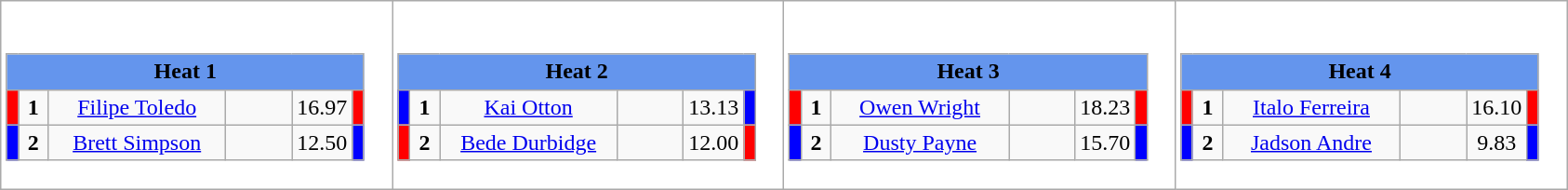<table class="wikitable" style="background:#fff;">
<tr>
<td><div><br><table class="wikitable">
<tr>
<td colspan="6"  style="text-align:center; background:#6495ed;"><strong>Heat 1</strong></td>
</tr>
<tr>
<td style="width:01px; background: #f00;"></td>
<td style="width:14px; text-align:center;"><strong>1</strong></td>
<td style="width:120px; text-align:center;"><a href='#'>Filipe Toledo</a></td>
<td style="width:40px; text-align:center;"></td>
<td style="width:20px; text-align:center;">16.97</td>
<td style="width:01px; background: #f00;"></td>
</tr>
<tr>
<td style="width:01px; background: #00f;"></td>
<td style="width:14px; text-align:center;"><strong>2</strong></td>
<td style="width:120px; text-align:center;"><a href='#'>Brett Simpson</a></td>
<td style="width:40px; text-align:center;"></td>
<td style="width:20px; text-align:center;">12.50</td>
<td style="width:01px; background: #00f;"></td>
</tr>
</table>
</div></td>
<td><div><br><table class="wikitable">
<tr>
<td colspan="6"  style="text-align:center; background:#6495ed;"><strong>Heat 2</strong></td>
</tr>
<tr>
<td style="width:01px; background: #00f;"></td>
<td style="width:14px; text-align:center;"><strong>1</strong></td>
<td style="width:120px; text-align:center;"><a href='#'>Kai Otton</a></td>
<td style="width:40px; text-align:center;"></td>
<td style="width:20px; text-align:center;">13.13</td>
<td style="width:01px; background: #00f;"></td>
</tr>
<tr>
<td style="width:01px; background: #f00;"></td>
<td style="width:14px; text-align:center;"><strong>2</strong></td>
<td style="width:120px; text-align:center;"><a href='#'>Bede Durbidge</a></td>
<td style="width:40px; text-align:center;"></td>
<td style="width:20px; text-align:center;">12.00</td>
<td style="width:01px; background: #f00;"></td>
</tr>
</table>
</div></td>
<td><div><br><table class="wikitable">
<tr>
<td colspan="6"  style="text-align:center; background:#6495ed;"><strong>Heat 3</strong></td>
</tr>
<tr>
<td style="width:01px; background: #f00;"></td>
<td style="width:14px; text-align:center;"><strong>1</strong></td>
<td style="width:120px; text-align:center;"><a href='#'>Owen Wright</a></td>
<td style="width:40px; text-align:center;"></td>
<td style="width:20px; text-align:center;">18.23</td>
<td style="width:01px; background: #f00;"></td>
</tr>
<tr>
<td style="width:01px; background: #00f;"></td>
<td style="width:14px; text-align:center;"><strong>2</strong></td>
<td style="width:120px; text-align:center;"><a href='#'>Dusty Payne</a></td>
<td style="width:40px; text-align:center;"></td>
<td style="width:20px; text-align:center;">15.70</td>
<td style="width:01px; background: #00f;"></td>
</tr>
</table>
</div></td>
<td><div><br><table class="wikitable">
<tr>
<td colspan="6"  style="text-align:center; background:#6495ed;"><strong>Heat 4</strong></td>
</tr>
<tr>
<td style="width:01px; background: #f00;"></td>
<td style="width:14px; text-align:center;"><strong>1</strong></td>
<td style="width:120px; text-align:center;"><a href='#'>Italo Ferreira</a></td>
<td style="width:40px; text-align:center;"></td>
<td style="width:20px; text-align:center;">16.10</td>
<td style="width:01px; background: #f00;"></td>
</tr>
<tr>
<td style="width:01px; background: #00f;"></td>
<td style="width:14px; text-align:center;"><strong>2</strong></td>
<td style="width:120px; text-align:center;"><a href='#'>Jadson Andre</a></td>
<td style="width:40px; text-align:center;"></td>
<td style="width:20px; text-align:center;">9.83</td>
<td style="width:01px; background: #00f;"></td>
</tr>
</table>
</div></td>
</tr>
</table>
